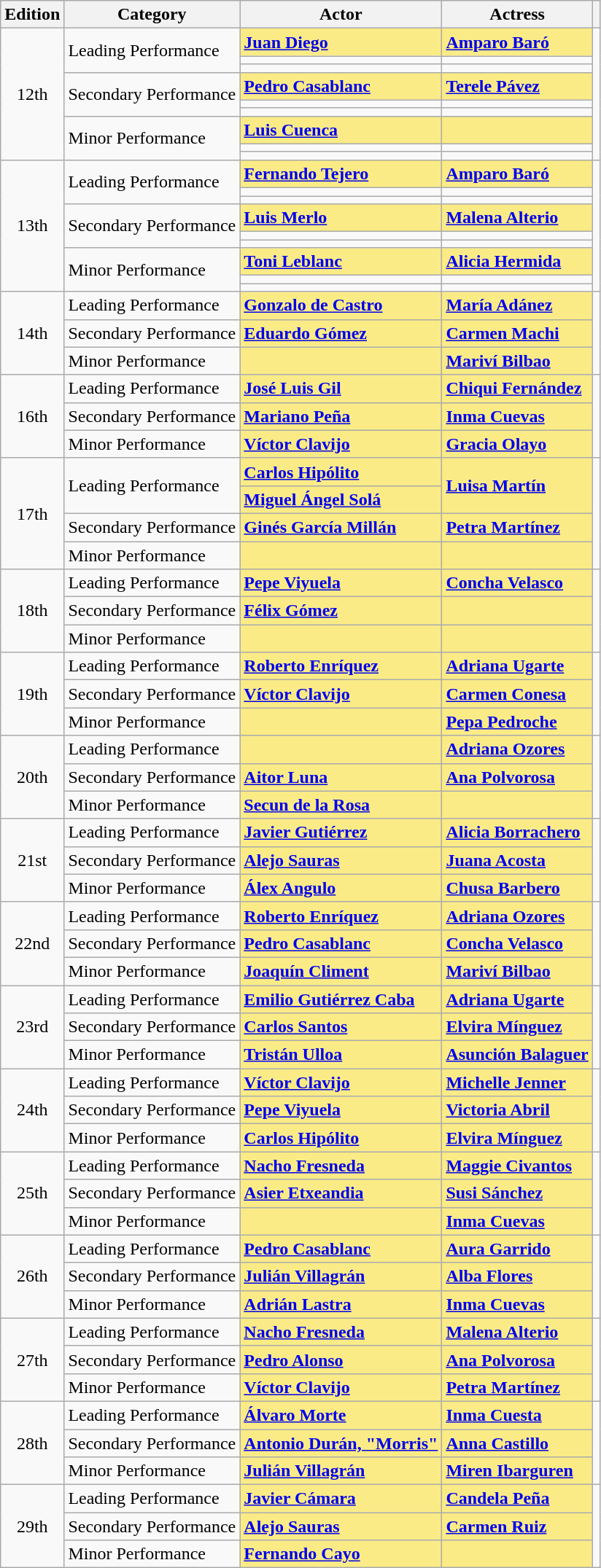<table class="wikitable">
<tr>
<th>Edition</th>
<th>Category</th>
<th>Actor </th>
<th>Actress </th>
<th></th>
</tr>
<tr>
<td rowspan = "9" align = "center">12th</td>
<td rowspan = "3">Leading Performance</td>
<td style="background:#FAEB86"><strong><a href='#'>Juan Diego</a></strong> </td>
<td style="background:#FAEB86"><strong><a href='#'>Amparo Baró</a></strong> </td>
<td align = "center" rowspan = "9"></td>
</tr>
<tr>
<td></td>
<td></td>
</tr>
<tr>
<td></td>
<td></td>
</tr>
<tr>
<td rowspan = "3">Secondary Performance</td>
<td style="background:#FAEB86"><strong><a href='#'>Pedro Casablanc</a></strong> </td>
<td style="background:#FAEB86"><strong><a href='#'>Terele Pávez</a></strong> </td>
</tr>
<tr>
<td></td>
<td></td>
</tr>
<tr>
<td></td>
<td></td>
</tr>
<tr>
<td rowspan = "3">Minor Performance</td>
<td style="background:#FAEB86"><strong><a href='#'>Luis Cuenca</a></strong> </td>
<td style="background:#FAEB86"><strong></strong> </td>
</tr>
<tr>
<td></td>
<td></td>
</tr>
<tr>
<td></td>
<td></td>
</tr>
<tr>
<td rowspan = "9" align = "center">13th</td>
<td rowspan = "3">Leading Performance</td>
<td style="background:#FAEB86"><strong><a href='#'>Fernando Tejero</a></strong> </td>
<td style="background:#FAEB86"><strong><a href='#'>Amparo Baró</a></strong> </td>
<td align = "center" rowspan = "9"></td>
</tr>
<tr>
<td></td>
<td></td>
</tr>
<tr>
<td></td>
<td></td>
</tr>
<tr>
<td rowspan = "3">Secondary Performance</td>
<td style="background:#FAEB86"><strong><a href='#'>Luis Merlo</a></strong> </td>
<td style="background:#FAEB86"><strong><a href='#'>Malena Alterio</a></strong> </td>
</tr>
<tr>
<td></td>
<td></td>
</tr>
<tr>
<td></td>
<td></td>
</tr>
<tr>
<td rowspan = "3">Minor Performance</td>
<td style="background:#FAEB86"><strong><a href='#'>Toni Leblanc</a></strong> </td>
<td style="background:#FAEB86"><strong><a href='#'>Alicia Hermida</a></strong> </td>
</tr>
<tr>
<td></td>
<td></td>
</tr>
<tr>
<td></td>
<td></td>
</tr>
<tr>
<td rowspan = "3" align = "center">14th</td>
<td>Leading Performance</td>
<td style="background:#FAEB86"><strong><a href='#'>Gonzalo de Castro</a></strong> </td>
<td style="background:#FAEB86"><strong><a href='#'>María Adánez</a></strong> </td>
<td align = "center" rowspan = "3"></td>
</tr>
<tr>
<td>Secondary Performance</td>
<td style="background:#FAEB86"><strong><a href='#'>Eduardo Gómez</a></strong> </td>
<td style="background:#FAEB86"><strong><a href='#'>Carmen Machi</a></strong> </td>
</tr>
<tr>
<td>Minor Performance</td>
<td style="background:#FAEB86"><strong></strong> </td>
<td style="background:#FAEB86"><strong><a href='#'>Mariví Bilbao</a></strong> </td>
</tr>
<tr>
<td rowspan = "3" align = "center">16th</td>
<td>Leading Performance</td>
<td style="background:#FAEB86"><strong><a href='#'>José Luis Gil</a></strong> </td>
<td style="background:#FAEB86"><strong><a href='#'>Chiqui Fernández</a></strong> </td>
<td align = "center" rowspan = "3"></td>
</tr>
<tr>
<td>Secondary Performance</td>
<td style="background:#FAEB86"><strong><a href='#'>Mariano Peña</a></strong> </td>
<td style="background:#FAEB86"><strong><a href='#'>Inma Cuevas</a></strong> </td>
</tr>
<tr>
<td>Minor Performance</td>
<td style="background:#FAEB86"><strong><a href='#'>Víctor Clavijo</a></strong> </td>
<td style="background:#FAEB86"><strong><a href='#'>Gracia Olayo</a></strong> </td>
</tr>
<tr>
<td rowspan = "4" align = "center">17th</td>
<td rowspan = "2">Leading Performance</td>
<td style="background:#FAEB86"><strong><a href='#'>Carlos Hipólito</a></strong> </td>
<td style="background:#FAEB86" rowspan = "2"><strong><a href='#'>Luisa Martín</a></strong> </td>
<td align = "center" rowspan = "4"></td>
</tr>
<tr>
<td style="background:#FAEB86"><strong><a href='#'>Miguel Ángel Solá</a></strong> </td>
</tr>
<tr>
<td>Secondary Performance</td>
<td style="background:#FAEB86"><strong><a href='#'>Ginés García Millán</a></strong> </td>
<td style="background:#FAEB86"><strong><a href='#'>Petra Martínez</a></strong> </td>
</tr>
<tr>
<td>Minor Performance</td>
<td style="background:#FAEB86"><strong></strong> </td>
<td style="background:#FAEB86"><strong></strong> </td>
</tr>
<tr>
<td rowspan = "3" align = "center">18th</td>
<td>Leading Performance</td>
<td style="background:#FAEB86"><strong><a href='#'>Pepe Viyuela</a></strong> </td>
<td style="background:#FAEB86"><strong><a href='#'>Concha Velasco</a></strong> </td>
<td align = "center" rowspan = "3"></td>
</tr>
<tr>
<td>Secondary Performance</td>
<td style="background:#FAEB86"><strong><a href='#'>Félix Gómez</a></strong> </td>
<td style="background:#FAEB86"><strong></strong> </td>
</tr>
<tr>
<td>Minor Performance</td>
<td style="background:#FAEB86"><strong></strong> </td>
<td style="background:#FAEB86"><strong></strong> </td>
</tr>
<tr>
<td rowspan = "3" align = "center">19th</td>
<td>Leading Performance</td>
<td style="background:#FAEB86"><strong><a href='#'>Roberto Enríquez</a></strong> </td>
<td style="background:#FAEB86"><strong><a href='#'>Adriana Ugarte</a></strong> </td>
<td align = "center" rowspan = "3"></td>
</tr>
<tr>
<td>Secondary Performance</td>
<td style="background:#FAEB86"><strong><a href='#'>Víctor Clavijo</a></strong> </td>
<td style="background:#FAEB86"><strong><a href='#'>Carmen Conesa</a></strong> </td>
</tr>
<tr>
<td>Minor Performance</td>
<td style="background:#FAEB86"><strong></strong> </td>
<td style="background:#FAEB86"><strong><a href='#'>Pepa Pedroche</a></strong> </td>
</tr>
<tr>
<td rowspan = "3" align = "center">20th</td>
<td>Leading Performance</td>
<td style="background:#FAEB86"><strong></strong> </td>
<td style="background:#FAEB86"><strong><a href='#'>Adriana Ozores</a></strong> </td>
<td align = "center" rowspan = "3"></td>
</tr>
<tr>
<td>Secondary Performance</td>
<td style="background:#FAEB86"><strong><a href='#'>Aitor Luna</a></strong> </td>
<td style="background:#FAEB86"><strong><a href='#'>Ana Polvorosa</a></strong> </td>
</tr>
<tr>
<td>Minor Performance</td>
<td style="background:#FAEB86"><strong><a href='#'>Secun de la Rosa</a></strong> </td>
<td style="background:#FAEB86"><strong></strong> </td>
</tr>
<tr>
<td rowspan = "3" align = "center">21st</td>
<td>Leading Performance</td>
<td style="background:#FAEB86"><strong><a href='#'>Javier Gutiérrez</a></strong> </td>
<td style="background:#FAEB86"><strong><a href='#'>Alicia Borrachero</a></strong> </td>
<td align = "center" rowspan = "3"></td>
</tr>
<tr>
<td>Secondary Performance</td>
<td style="background:#FAEB86"><strong><a href='#'>Alejo Sauras</a></strong> </td>
<td style="background:#FAEB86"><strong><a href='#'>Juana Acosta</a></strong> </td>
</tr>
<tr>
<td>Minor Performance</td>
<td style="background:#FAEB86"><strong><a href='#'>Álex Angulo</a></strong> </td>
<td style="background:#FAEB86"><strong><a href='#'>Chusa Barbero</a></strong> </td>
</tr>
<tr>
<td rowspan = "3" align = "center">22nd</td>
<td>Leading Performance</td>
<td style="background:#FAEB86"><strong><a href='#'>Roberto Enríquez</a></strong> </td>
<td style="background:#FAEB86"><strong><a href='#'>Adriana Ozores</a></strong> </td>
<td align = "center" rowspan = "3"></td>
</tr>
<tr>
<td>Secondary Performance</td>
<td style="background:#FAEB86"><strong><a href='#'>Pedro Casablanc</a></strong> </td>
<td style="background:#FAEB86"><strong><a href='#'>Concha Velasco</a></strong> </td>
</tr>
<tr>
<td>Minor Performance</td>
<td style="background:#FAEB86"><strong><a href='#'>Joaquín Climent</a></strong> </td>
<td style="background:#FAEB86"><strong><a href='#'>Mariví Bilbao</a></strong> </td>
</tr>
<tr>
<td rowspan = "3" align = "center">23rd</td>
<td>Leading Performance</td>
<td style="background:#FAEB86"><strong><a href='#'>Emilio Gutiérrez Caba</a></strong> </td>
<td style="background:#FAEB86"><strong><a href='#'>Adriana Ugarte</a></strong> </td>
<td align = "center" rowspan = "3"></td>
</tr>
<tr>
<td>Secondary Performance</td>
<td style="background:#FAEB86"><strong><a href='#'>Carlos Santos</a></strong> </td>
<td style="background:#FAEB86"><strong><a href='#'>Elvira Mínguez</a></strong> </td>
</tr>
<tr>
<td>Minor Performance</td>
<td style="background:#FAEB86"><strong><a href='#'>Tristán Ulloa</a></strong> </td>
<td style="background:#FAEB86"><strong><a href='#'>Asunción Balaguer</a></strong> </td>
</tr>
<tr>
<td rowspan = "3" align = "center">24th</td>
<td rowspan = "1">Leading Performance</td>
<td style="background:#FAEB86"><strong><a href='#'>Víctor Clavijo</a></strong> </td>
<td style="background:#FAEB86"><strong><a href='#'>Michelle Jenner</a></strong> </td>
<td align = "center" rowspan = "3"></td>
</tr>
<tr>
<td rowspan = "1">Secondary Performance</td>
<td style="background:#FAEB86"><strong><a href='#'>Pepe Viyuela</a></strong> </td>
<td style="background:#FAEB86"><strong><a href='#'>Victoria Abril</a></strong> </td>
</tr>
<tr>
<td rowspan = "1">Minor Performance</td>
<td style="background:#FAEB86"><strong><a href='#'>Carlos Hipólito</a></strong> </td>
<td style="background:#FAEB86"><strong><a href='#'>Elvira Mínguez</a></strong> </td>
</tr>
<tr>
<td rowspan = "3" align = "center">25th</td>
<td>Leading Performance</td>
<td style="background:#FAEB86"><strong><a href='#'>Nacho Fresneda</a></strong> </td>
<td style="background:#FAEB86"><strong><a href='#'>Maggie Civantos</a></strong> </td>
<td align = "center" rowspan = "3"></td>
</tr>
<tr>
<td>Secondary Performance</td>
<td style="background:#FAEB86"><strong><a href='#'>Asier Etxeandia</a></strong> </td>
<td style="background:#FAEB86"><strong><a href='#'>Susi Sánchez</a></strong> </td>
</tr>
<tr>
<td>Minor Performance</td>
<td style="background:#FAEB86"><strong></strong> </td>
<td style="background:#FAEB86"><strong><a href='#'>Inma Cuevas</a></strong> </td>
</tr>
<tr>
<td rowspan = "3" align = "center">26th</td>
<td>Leading Performance</td>
<td style="background:#FAEB86"><strong><a href='#'>Pedro Casablanc</a></strong> </td>
<td style="background:#FAEB86"><strong><a href='#'>Aura Garrido</a></strong> </td>
<td align = "center" rowspan = "3"></td>
</tr>
<tr>
<td>Secondary Performance</td>
<td style="background:#FAEB86"><strong><a href='#'>Julián Villagrán</a></strong> </td>
<td style="background:#FAEB86"><strong><a href='#'>Alba Flores</a></strong> </td>
</tr>
<tr>
<td>Minor Performance</td>
<td style="background:#FAEB86"><strong><a href='#'>Adrián Lastra</a></strong> </td>
<td style="background:#FAEB86"><strong><a href='#'>Inma Cuevas</a></strong> </td>
</tr>
<tr>
<td rowspan = "3" align = "center">27th</td>
<td>Leading Performance</td>
<td style="background:#FAEB86"><strong><a href='#'>Nacho Fresneda</a></strong> </td>
<td style="background:#FAEB86"><strong><a href='#'>Malena Alterio</a></strong> </td>
<td align = "center" rowspan = "3"></td>
</tr>
<tr>
<td>Secondary Performance</td>
<td style="background:#FAEB86"><strong><a href='#'>Pedro Alonso</a></strong> </td>
<td style="background:#FAEB86"><strong><a href='#'>Ana Polvorosa</a></strong> </td>
</tr>
<tr>
<td>Minor Performance</td>
<td style="background:#FAEB86"><strong><a href='#'>Víctor Clavijo</a></strong> </td>
<td style="background:#FAEB86"><strong><a href='#'>Petra Martínez</a></strong> </td>
</tr>
<tr>
<td rowspan = "3" align = "center">28th</td>
<td>Leading Performance</td>
<td style="background:#FAEB86"><strong><a href='#'>Álvaro Morte</a></strong> </td>
<td style="background:#FAEB86"><strong><a href='#'>Inma Cuesta</a></strong> </td>
<td align = "center" rowspan = "3"></td>
</tr>
<tr>
<td>Secondary Performance</td>
<td style="background:#FAEB86"><strong><a href='#'>Antonio Durán, "Morris"</a></strong> </td>
<td style="background:#FAEB86"><strong><a href='#'>Anna Castillo</a></strong> </td>
</tr>
<tr>
<td>Minor Performance</td>
<td style="background:#FAEB86"><strong><a href='#'>Julián Villagrán</a></strong> </td>
<td style="background:#FAEB86"><strong><a href='#'>Miren Ibarguren</a></strong> </td>
</tr>
<tr>
<td rowspan = "3" align = "center">29th</td>
<td>Leading Performance</td>
<td style="background:#FAEB86"><strong><a href='#'>Javier Cámara</a></strong> </td>
<td style="background:#FAEB86"><strong><a href='#'>Candela Peña</a></strong> </td>
<td align = "center" rowspan = "3"></td>
</tr>
<tr>
<td>Secondary Performance</td>
<td style="background:#FAEB86"><strong><a href='#'>Alejo Sauras</a></strong> </td>
<td style="background:#FAEB86"><strong><a href='#'>Carmen Ruiz</a></strong> </td>
</tr>
<tr>
<td>Minor Performance</td>
<td style="background:#FAEB86"><strong><a href='#'>Fernando Cayo</a></strong> </td>
<td style="background:#FAEB86"><strong></strong> </td>
</tr>
</table>
